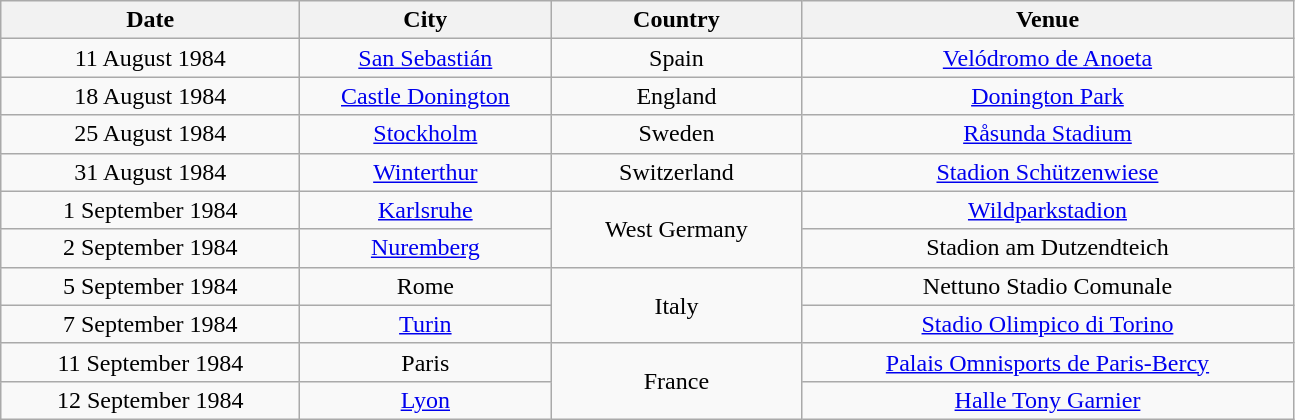<table class="wikitable" style="text-align:center;">
<tr>
<th scope="col" style="width:12em;">Date</th>
<th scope="col" style="width:10em;">City</th>
<th scope="col" style="width:10em;">Country</th>
<th scope="col" style="width:20em;">Venue</th>
</tr>
<tr>
<td>11 August 1984</td>
<td><a href='#'>San Sebastián</a></td>
<td>Spain</td>
<td><a href='#'>Velódromo de Anoeta</a></td>
</tr>
<tr>
<td>18 August 1984</td>
<td><a href='#'>Castle Donington</a></td>
<td>England</td>
<td><a href='#'>Donington Park</a></td>
</tr>
<tr>
<td>25 August 1984</td>
<td><a href='#'>Stockholm</a></td>
<td>Sweden</td>
<td><a href='#'>Råsunda Stadium</a></td>
</tr>
<tr>
<td>31 August 1984</td>
<td><a href='#'>Winterthur</a></td>
<td>Switzerland</td>
<td><a href='#'>Stadion Schützenwiese</a></td>
</tr>
<tr>
<td>1 September 1984</td>
<td><a href='#'>Karlsruhe</a></td>
<td rowspan="2">West Germany</td>
<td><a href='#'>Wildparkstadion</a></td>
</tr>
<tr>
<td>2 September 1984</td>
<td><a href='#'>Nuremberg</a></td>
<td>Stadion am Dutzendteich</td>
</tr>
<tr>
<td>5 September 1984</td>
<td>Rome</td>
<td rowspan="2">Italy</td>
<td>Nettuno Stadio Comunale</td>
</tr>
<tr>
<td>7 September 1984</td>
<td><a href='#'>Turin</a></td>
<td><a href='#'>Stadio Olimpico di Torino</a></td>
</tr>
<tr>
<td>11 September 1984</td>
<td>Paris</td>
<td rowspan="2">France</td>
<td><a href='#'>Palais Omnisports de Paris-Bercy</a></td>
</tr>
<tr>
<td>12 September 1984</td>
<td><a href='#'>Lyon</a></td>
<td><a href='#'>Halle Tony Garnier</a></td>
</tr>
</table>
